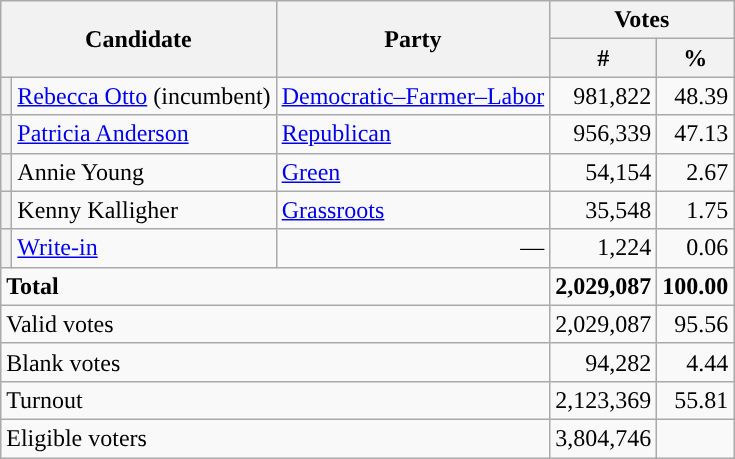<table class="wikitable">
<tr>
<th rowspan="2" colspan="2">Candidate</th>
<th rowspan="2">Party</th>
<th colspan="2">Votes</th>
</tr>
<tr>
<th>#</th>
<th>%</th>
</tr>
<tr>
<th style="background-color:"></th>
<td><a href='#'>Rebecca Otto</a> (incumbent)</td>
<td><a href='#'>Democratic–Farmer–Labor</a></td>
<td align="right">981,822</td>
<td align="right">48.39</td>
</tr>
<tr>
<th style="background-color:"></th>
<td><a href='#'>Patricia Anderson</a></td>
<td><a href='#'>Republican</a></td>
<td align="right">956,339</td>
<td align="right">47.13</td>
</tr>
<tr>
<th style="background-color:"></th>
<td>Annie Young</td>
<td><a href='#'>Green</a></td>
<td align="right">54,154</td>
<td align="right">2.67</td>
</tr>
<tr>
<th style="background-color:"></th>
<td>Kenny Kalligher</td>
<td><a href='#'>Grassroots</a></td>
<td align="right">35,548</td>
<td align="right">1.75</td>
</tr>
<tr>
<th style="background-color:"></th>
<td><a href='#'>Write-in</a></td>
<td align="right">—</td>
<td align="right">1,224</td>
<td align="right">0.06</td>
</tr>
<tr>
<td colspan="3" align="left"><strong>Total</strong></td>
<td align="right"><strong>2,029,087</strong></td>
<td align="right"><strong>100.00</strong></td>
</tr>
<tr>
<td colspan="3" align="left">Valid votes</td>
<td align="right">2,029,087</td>
<td align="right">95.56</td>
</tr>
<tr>
<td colspan="3" align="left">Blank votes</td>
<td align="right">94,282</td>
<td align="right">4.44</td>
</tr>
<tr>
<td colspan="3" align="left">Turnout</td>
<td align="right">2,123,369</td>
<td align="right">55.81</td>
</tr>
<tr>
<td colspan="3" align="left">Eligible voters</td>
<td align="right">3,804,746</td>
<td align="right"></td>
</tr>
</table>
